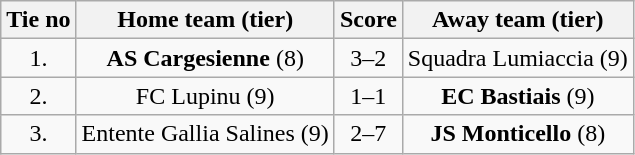<table class="wikitable" style="text-align: center">
<tr>
<th>Tie no</th>
<th>Home team (tier)</th>
<th>Score</th>
<th>Away team (tier)</th>
</tr>
<tr>
<td>1.</td>
<td><strong>AS Cargesienne</strong> (8)</td>
<td>3–2</td>
<td>Squadra Lumiaccia (9)</td>
</tr>
<tr>
<td>2.</td>
<td>FC Lupinu (9)</td>
<td>1–1 </td>
<td><strong>EC Bastiais</strong> (9)</td>
</tr>
<tr>
<td>3.</td>
<td>Entente Gallia Salines (9)</td>
<td>2–7</td>
<td><strong>JS Monticello</strong> (8)</td>
</tr>
</table>
